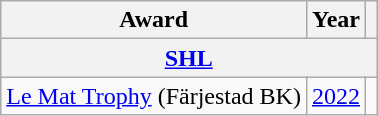<table class="wikitable">
<tr>
<th>Award</th>
<th>Year</th>
<th></th>
</tr>
<tr>
<th colspan="3"><a href='#'>SHL</a></th>
</tr>
<tr>
<td><a href='#'>Le Mat Trophy</a> (Färjestad BK)</td>
<td><a href='#'>2022</a></td>
<td></td>
</tr>
</table>
